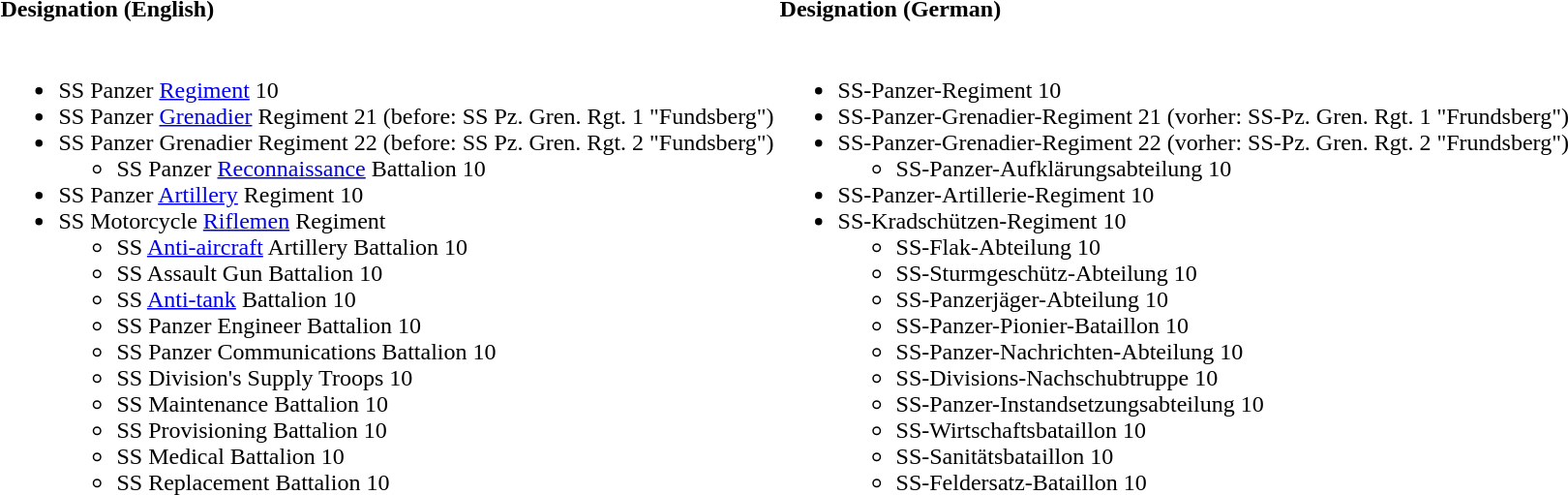<table>
<tr>
<th align="left" colspan="1">Designation (English)</th>
<th align="left" colspan="1">Designation (German)</th>
</tr>
<tr align="left" valign="top">
<td><br><ul><li>SS Panzer <a href='#'>Regiment</a> 10</li><li>SS Panzer <a href='#'>Grenadier</a> Regiment 21 (before: SS Pz. Gren. Rgt. 1 "Fundsberg")</li><li>SS Panzer Grenadier Regiment 22 (before: SS Pz. Gren. Rgt. 2 "Fundsberg")<ul><li>SS Panzer <a href='#'>Reconnaissance</a> Battalion 10</li></ul></li><li>SS Panzer <a href='#'>Artillery</a> Regiment 10</li><li>SS Motorcycle <a href='#'>Riflemen</a> Regiment<ul><li>SS <a href='#'>Anti-aircraft</a> Artillery Battalion 10</li><li>SS Assault Gun Battalion 10</li><li>SS <a href='#'>Anti-tank</a> Battalion 10</li><li>SS Panzer Engineer Battalion 10</li><li>SS Panzer Communications Battalion 10</li><li>SS Division's Supply Troops 10</li><li>SS Maintenance Battalion 10</li><li>SS Provisioning Battalion 10</li><li>SS Medical Battalion 10</li><li>SS Replacement Battalion 10</li></ul></li></ul></td>
<td><br><ul><li>SS-Panzer-Regiment 10</li><li>SS-Panzer-Grenadier-Regiment 21 (vorher: SS-Pz. Gren. Rgt. 1 "Frundsberg")</li><li>SS-Panzer-Grenadier-Regiment 22 (vorher: SS-Pz. Gren. Rgt. 2 "Frundsberg")<ul><li>SS-Panzer-Aufklärungsabteilung 10</li></ul></li><li>SS-Panzer-Artillerie-Regiment 10</li><li>SS-Kradschützen-Regiment 10<ul><li>SS-Flak-Abteilung 10</li><li>SS-Sturmgeschütz-Abteilung 10</li><li>SS-Panzerjäger-Abteilung 10</li><li>SS-Panzer-Pionier-Bataillon 10</li><li>SS-Panzer-Nachrichten-Abteilung 10</li><li>SS-Divisions-Nachschubtruppe 10</li><li>SS-Panzer-Instandsetzungsabteilung 10</li><li>SS-Wirtschaftsbataillon 10</li><li>SS-Sanitätsbataillon 10</li><li>SS-Feldersatz-Bataillon 10</li></ul></li></ul></td>
</tr>
</table>
